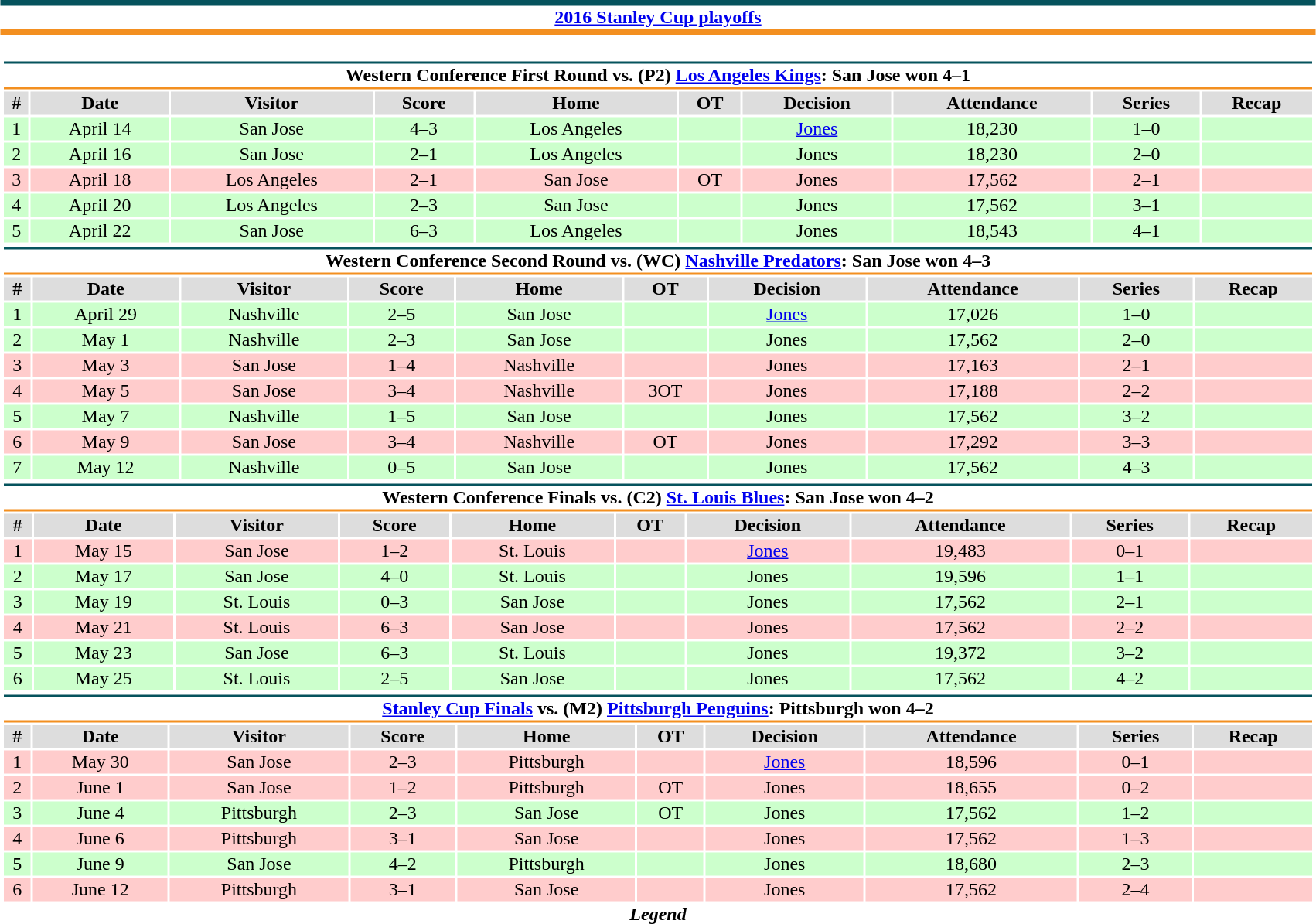<table class="toccolours" width=90% style="clear:both; margin:1.5em auto; text-align:center;">
<tr>
<th colspan=11 style="background:#FFFFFF; border-top:#05535D 5px solid; border-bottom:#F38F20 5px solid;"><a href='#'>2016 Stanley Cup playoffs</a></th>
</tr>
<tr>
<td colspan=10><br><table class="toccolours collapsible collapsed" width=100%>
<tr>
<th colspan=10 style="background:#FFFFFF; border-top:#05535D 2px solid; border-bottom:#F38F20 2px solid;">Western Conference First Round vs. (P2) <a href='#'>Los Angeles Kings</a>: San Jose won 4–1</th>
</tr>
<tr align="center" bgcolor="#dddddd">
<th>#</th>
<th>Date</th>
<th>Visitor</th>
<th>Score</th>
<th>Home</th>
<th>OT</th>
<th>Decision</th>
<th>Attendance</th>
<th>Series</th>
<th>Recap</th>
</tr>
<tr bgcolor=ccffcc>
<td>1</td>
<td>April 14</td>
<td>San Jose</td>
<td>4–3</td>
<td>Los Angeles</td>
<td></td>
<td><a href='#'>Jones</a></td>
<td>18,230</td>
<td>1–0</td>
<td></td>
</tr>
<tr bgcolor=ccffcc>
<td>2</td>
<td>April 16</td>
<td>San Jose</td>
<td>2–1</td>
<td>Los Angeles</td>
<td></td>
<td>Jones</td>
<td>18,230</td>
<td>2–0</td>
<td></td>
</tr>
<tr bgcolor=ffcccc>
<td>3</td>
<td>April 18</td>
<td>Los Angeles</td>
<td>2–1</td>
<td>San Jose</td>
<td>OT</td>
<td>Jones</td>
<td>17,562</td>
<td>2–1</td>
<td></td>
</tr>
<tr bgcolor=ccffcc>
<td>4</td>
<td>April 20</td>
<td>Los Angeles</td>
<td>2–3</td>
<td>San Jose</td>
<td></td>
<td>Jones</td>
<td>17,562</td>
<td>3–1</td>
<td></td>
</tr>
<tr bgcolor=ccffcc>
<td>5</td>
<td>April 22</td>
<td>San Jose</td>
<td>6–3</td>
<td>Los Angeles</td>
<td></td>
<td>Jones</td>
<td>18,543</td>
<td>4–1</td>
<td></td>
</tr>
</table>
<table class="toccolours collapsible collapsed" width=100%>
<tr>
<th colspan=10 style="background:#FFFFFF; border-top:#05535D 2px solid; border-bottom:#F38F20 2px solid;">Western Conference Second Round vs. (WC) <a href='#'>Nashville Predators</a>: San Jose won 4–3</th>
</tr>
<tr align="center" bgcolor="#dddddd">
<th>#</th>
<th>Date</th>
<th>Visitor</th>
<th>Score</th>
<th>Home</th>
<th>OT</th>
<th>Decision</th>
<th>Attendance</th>
<th>Series</th>
<th>Recap</th>
</tr>
<tr bgcolor=ccffcc>
<td>1</td>
<td>April 29</td>
<td>Nashville</td>
<td>2–5</td>
<td>San Jose</td>
<td></td>
<td><a href='#'>Jones</a></td>
<td>17,026</td>
<td>1–0</td>
<td></td>
</tr>
<tr bgcolor=ccffcc>
<td>2</td>
<td>May 1</td>
<td>Nashville</td>
<td>2–3</td>
<td>San Jose</td>
<td></td>
<td>Jones</td>
<td>17,562</td>
<td>2–0</td>
<td></td>
</tr>
<tr bgcolor=ffcccc>
<td>3</td>
<td>May 3</td>
<td>San Jose</td>
<td>1–4</td>
<td>Nashville</td>
<td></td>
<td>Jones</td>
<td>17,163</td>
<td>2–1</td>
<td></td>
</tr>
<tr bgcolor=ffcccc>
<td>4</td>
<td>May 5</td>
<td>San Jose</td>
<td>3–4</td>
<td>Nashville</td>
<td>3OT</td>
<td>Jones</td>
<td>17,188</td>
<td>2–2</td>
<td></td>
</tr>
<tr bgcolor=ccffcc>
<td>5</td>
<td>May 7</td>
<td>Nashville</td>
<td>1–5</td>
<td>San Jose</td>
<td></td>
<td>Jones</td>
<td>17,562</td>
<td>3–2</td>
<td></td>
</tr>
<tr bgcolor=ffcccc>
<td>6</td>
<td>May 9</td>
<td>San Jose</td>
<td>3–4</td>
<td>Nashville</td>
<td>OT</td>
<td>Jones</td>
<td>17,292</td>
<td>3–3</td>
<td></td>
</tr>
<tr bgcolor=ccffcc>
<td>7</td>
<td>May 12</td>
<td>Nashville</td>
<td>0–5</td>
<td>San Jose</td>
<td></td>
<td>Jones</td>
<td>17,562</td>
<td>4–3</td>
<td></td>
</tr>
</table>
<table class="toccolours collapsible collapsed" width=100%>
<tr>
<th colspan=10 style="background:#FFFFFF; border-top:#05535D 2px solid; border-bottom:#F38F20 2px solid;">Western Conference Finals vs. (C2) <a href='#'>St. Louis Blues</a>: San Jose won 4–2</th>
</tr>
<tr align="center" bgcolor="#dddddd">
<th>#</th>
<th>Date</th>
<th>Visitor</th>
<th>Score</th>
<th>Home</th>
<th>OT</th>
<th>Decision</th>
<th>Attendance</th>
<th>Series</th>
<th>Recap</th>
</tr>
<tr bgcolor=ffcccc>
<td>1</td>
<td>May 15</td>
<td>San Jose</td>
<td>1–2</td>
<td>St. Louis</td>
<td></td>
<td><a href='#'>Jones</a></td>
<td>19,483</td>
<td>0–1</td>
<td></td>
</tr>
<tr bgcolor=ccffcc>
<td>2</td>
<td>May 17</td>
<td>San Jose</td>
<td>4–0</td>
<td>St. Louis</td>
<td></td>
<td>Jones</td>
<td>19,596</td>
<td>1–1</td>
<td></td>
</tr>
<tr bgcolor=ccffcc>
<td>3</td>
<td>May 19</td>
<td>St. Louis</td>
<td>0–3</td>
<td>San Jose</td>
<td></td>
<td>Jones</td>
<td>17,562</td>
<td>2–1</td>
<td></td>
</tr>
<tr bgcolor=ffcccc>
<td>4</td>
<td>May 21</td>
<td>St. Louis</td>
<td>6–3</td>
<td>San Jose</td>
<td></td>
<td>Jones</td>
<td>17,562</td>
<td>2–2</td>
<td></td>
</tr>
<tr bgcolor=ccffcc>
<td>5</td>
<td>May 23</td>
<td>San Jose</td>
<td>6–3</td>
<td>St. Louis</td>
<td></td>
<td>Jones</td>
<td>19,372</td>
<td>3–2</td>
<td></td>
</tr>
<tr bgcolor=ccffcc>
<td>6</td>
<td>May 25</td>
<td>St. Louis</td>
<td>2–5</td>
<td>San Jose</td>
<td></td>
<td>Jones</td>
<td>17,562</td>
<td>4–2</td>
<td></td>
</tr>
</table>
<table class="toccolours collapsible collapsed" width=100%>
<tr>
<th colspan=10 style="background:#FFFFFF; border-top:#05535D 2px solid; border-bottom:#F38F20 2px solid;"><a href='#'>Stanley Cup Finals</a> vs. (M2) <a href='#'>Pittsburgh Penguins</a>: Pittsburgh won 4–2</th>
</tr>
<tr align="center" bgcolor="#dddddd">
<th>#</th>
<th>Date</th>
<th>Visitor</th>
<th>Score</th>
<th>Home</th>
<th>OT</th>
<th>Decision</th>
<th>Attendance</th>
<th>Series</th>
<th>Recap</th>
</tr>
<tr bgcolor=ffcccc>
<td>1</td>
<td>May 30</td>
<td>San Jose</td>
<td>2–3</td>
<td>Pittsburgh</td>
<td></td>
<td><a href='#'>Jones</a></td>
<td>18,596</td>
<td>0–1</td>
<td></td>
</tr>
<tr bgcolor=ffcccc>
<td>2</td>
<td>June 1</td>
<td>San Jose</td>
<td>1–2</td>
<td>Pittsburgh</td>
<td>OT</td>
<td>Jones</td>
<td>18,655</td>
<td>0–2</td>
<td></td>
</tr>
<tr bgcolor=ccffcc>
<td>3</td>
<td>June 4</td>
<td>Pittsburgh</td>
<td>2–3</td>
<td>San Jose</td>
<td>OT</td>
<td>Jones</td>
<td>17,562</td>
<td>1–2</td>
<td></td>
</tr>
<tr bgcolor=ffcccc>
<td>4</td>
<td>June 6</td>
<td>Pittsburgh</td>
<td>3–1</td>
<td>San Jose</td>
<td></td>
<td>Jones</td>
<td>17,562</td>
<td>1–3</td>
<td></td>
</tr>
<tr bgcolor=ccffcc>
<td>5</td>
<td>June 9</td>
<td>San Jose</td>
<td>4–2</td>
<td>Pittsburgh</td>
<td></td>
<td>Jones</td>
<td>18,680</td>
<td>2–3</td>
<td></td>
</tr>
<tr bgcolor=ffcccc>
<td>6</td>
<td>June 12</td>
<td>Pittsburgh</td>
<td>3–1</td>
<td>San Jose</td>
<td></td>
<td>Jones</td>
<td>17,562</td>
<td>2–4</td>
<td></td>
</tr>
</table>
<strong><em>Legend</em></strong>

</td>
</tr>
</table>
